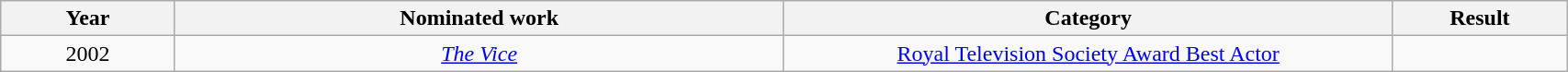<table width="90%" class="wikitable">
<tr>
<th width="10%">Year</th>
<th width="35%">Nominated work</th>
<th width="35%">Category</th>
<th width="10%">Result</th>
</tr>
<tr>
<td align="center">2002</td>
<td align="center"><em><a href='#'>The Vice</a></em></td>
<td align="center"><a href='#'>Royal Television Society Award Best Actor</a></td>
<td></td>
</tr>
</table>
